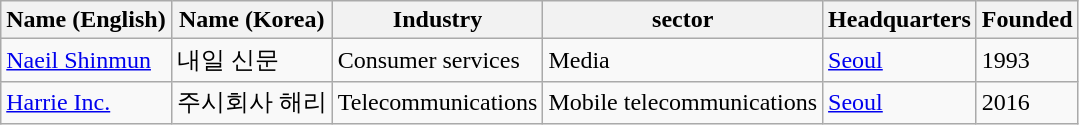<table class="wikitable">
<tr>
<th>Name (English)</th>
<th>Name (Korea)</th>
<th>Industry</th>
<th>sector</th>
<th>Headquarters</th>
<th>Founded</th>
</tr>
<tr>
<td><a href='#'>Naeil Shinmun</a></td>
<td>내일 신문</td>
<td>Consumer services</td>
<td>Media</td>
<td><a href='#'>Seoul</a></td>
<td>1993</td>
</tr>
<tr>
<td><a href='#'>Harrie Inc.</a></td>
<td>주시회사 해리</td>
<td>Telecommunications</td>
<td>Mobile telecommunications</td>
<td><a href='#'>Seoul</a></td>
<td>2016</td>
</tr>
</table>
